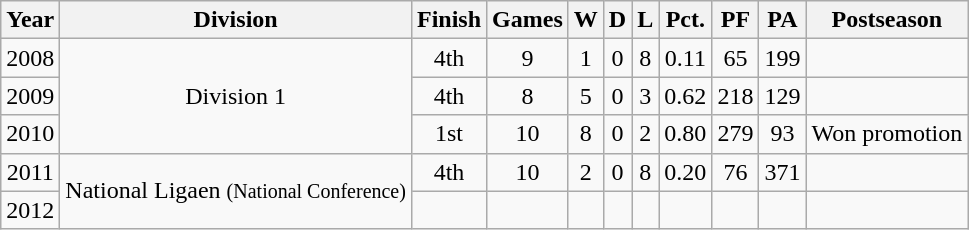<table class="wikitable">
<tr>
<th>Year</th>
<th>Division</th>
<th>Finish</th>
<th>Games</th>
<th>W</th>
<th>D</th>
<th>L</th>
<th>Pct.</th>
<th>PF</th>
<th>PA</th>
<th>Postseason</th>
</tr>
<tr align="center">
<td>2008</td>
<td rowspan=3>Division 1</td>
<td>4th</td>
<td>9</td>
<td>1</td>
<td>0</td>
<td>8</td>
<td>0.11</td>
<td>65</td>
<td>199</td>
<td></td>
</tr>
<tr align="center">
<td>2009</td>
<td>4th</td>
<td>8</td>
<td>5</td>
<td>0</td>
<td>3</td>
<td>0.62</td>
<td>218</td>
<td>129</td>
<td></td>
</tr>
<tr align="center">
<td>2010</td>
<td>1st</td>
<td>10</td>
<td>8</td>
<td>0</td>
<td>2</td>
<td>0.80</td>
<td>279</td>
<td>93</td>
<td>Won promotion</td>
</tr>
<tr align="center">
<td>2011</td>
<td rowspan="3">National Ligaen <small>(National Conference)</small></td>
<td>4th</td>
<td>10</td>
<td>2</td>
<td>0</td>
<td>8</td>
<td>0.20</td>
<td>76</td>
<td>371</td>
<td align="left"></td>
</tr>
<tr align="center">
<td>2012</td>
<td></td>
<td></td>
<td></td>
<td></td>
<td></td>
<td></td>
<td></td>
<td></td>
<td></td>
</tr>
</table>
